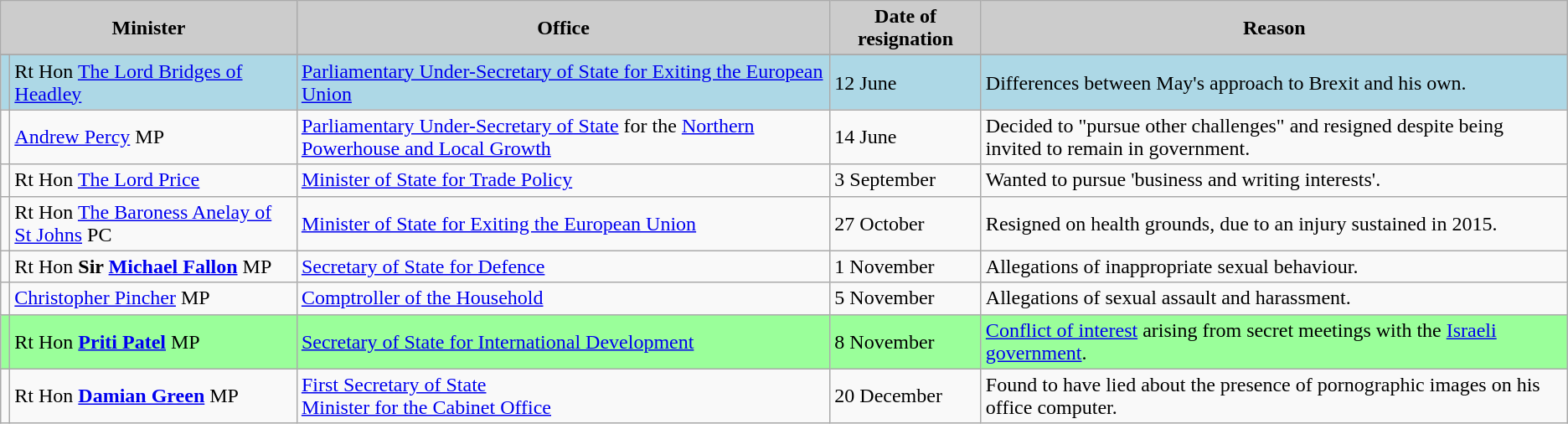<table class="wikitable">
<tr>
<th style="background:#ccc;" colspan=2>Minister<br></th>
<th style="background:#ccc;">Office</th>
<th style="background:#ccc;">Date of resignation</th>
<th style="background:#ccc;">Reason</th>
</tr>
<tr>
</tr>
<tr style="background:#ADD8E6;" colspan="5" |>
<td></td>
<td>Rt Hon <a href='#'>The Lord Bridges of Headley</a></td>
<td><a href='#'>Parliamentary Under-Secretary of State for Exiting the European Union</a></td>
<td>12 June</td>
<td>Differences between May's approach to Brexit and his own.</td>
</tr>
<tr>
<td></td>
<td><a href='#'>Andrew Percy</a> MP</td>
<td><a href='#'>Parliamentary Under-Secretary of State</a> for the <a href='#'>Northern Powerhouse and Local Growth</a></td>
<td>14 June</td>
<td>Decided to "pursue other challenges" and resigned despite being invited to remain in government.</td>
</tr>
<tr>
<td></td>
<td>Rt Hon <a href='#'>The Lord Price</a></td>
<td><a href='#'>Minister of State for Trade Policy</a></td>
<td>3 September</td>
<td>Wanted to pursue 'business and writing interests'.</td>
</tr>
<tr>
<td></td>
<td>Rt Hon <a href='#'>The Baroness Anelay of St Johns</a> PC</td>
<td><a href='#'>Minister of State for Exiting the European Union</a></td>
<td>27 October</td>
<td>Resigned on health grounds, due to an injury sustained in 2015.</td>
</tr>
<tr>
<td></td>
<td>Rt Hon <strong>Sir <a href='#'>Michael Fallon</a></strong> MP</td>
<td><a href='#'>Secretary of State for Defence</a></td>
<td>1 November</td>
<td>Allegations of inappropriate sexual behaviour.</td>
</tr>
<tr>
<td></td>
<td><a href='#'>Christopher Pincher</a> MP</td>
<td><a href='#'>Comptroller of the Household</a></td>
<td>5 November</td>
<td>Allegations of sexual assault and harassment.</td>
</tr>
<tr style="background:#9AFF9A;" colspan="5" |>
<td></td>
<td>Rt Hon <strong><a href='#'>Priti Patel</a></strong> MP</td>
<td><a href='#'>Secretary of State for International Development</a></td>
<td>8 November</td>
<td><a href='#'>Conflict of interest</a> arising from secret meetings with the <a href='#'>Israeli government</a>.</td>
</tr>
<tr>
<td></td>
<td>Rt Hon <strong><a href='#'>Damian Green</a></strong> MP</td>
<td><a href='#'>First Secretary of State</a><br><a href='#'>Minister for the Cabinet Office</a></td>
<td>20 December</td>
<td>Found to have lied about the presence of pornographic images on his office computer.</td>
</tr>
</table>
